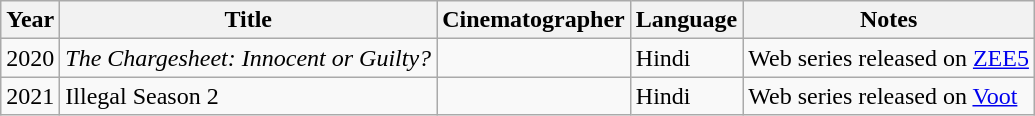<table class="wikitable">
<tr>
<th>Year</th>
<th>Title</th>
<th>Cinematographer</th>
<th>Language</th>
<th>Notes</th>
</tr>
<tr>
<td>2020</td>
<td><em>The Chargesheet: Innocent or Guilty?</em></td>
<td></td>
<td>Hindi</td>
<td>Web series released on <a href='#'>ZEE5</a></td>
</tr>
<tr>
<td>2021</td>
<td>Illegal Season 2</td>
<td></td>
<td>Hindi</td>
<td>Web series released on <a href='#'>Voot</a></td>
</tr>
</table>
